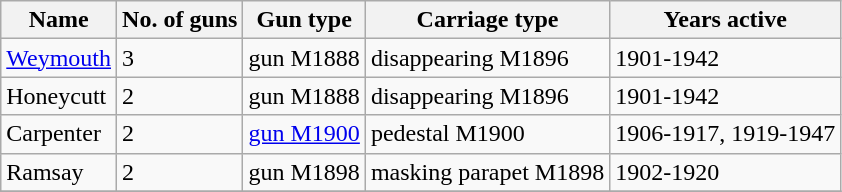<table class="wikitable">
<tr>
<th>Name</th>
<th>No. of guns</th>
<th>Gun type</th>
<th>Carriage type</th>
<th>Years active</th>
</tr>
<tr>
<td><a href='#'>Weymouth</a></td>
<td>3</td>
<td> gun M1888</td>
<td>disappearing M1896</td>
<td>1901-1942</td>
</tr>
<tr>
<td>Honeycutt</td>
<td>2</td>
<td> gun M1888</td>
<td>disappearing M1896</td>
<td>1901-1942</td>
</tr>
<tr>
<td>Carpenter</td>
<td>2</td>
<td><a href='#'> gun M1900</a></td>
<td>pedestal M1900</td>
<td>1906-1917, 1919-1947</td>
</tr>
<tr>
<td>Ramsay</td>
<td>2</td>
<td> gun M1898</td>
<td>masking parapet M1898</td>
<td>1902-1920</td>
</tr>
<tr>
</tr>
</table>
